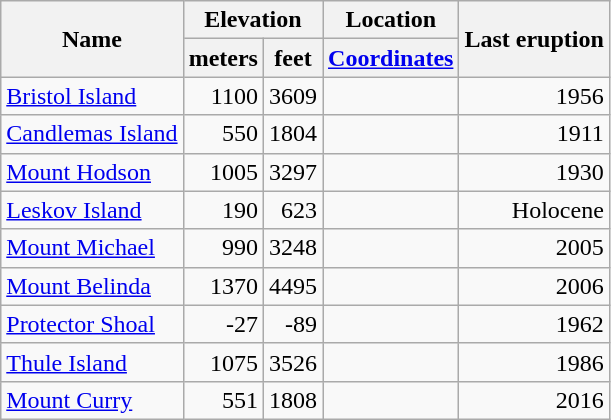<table class="wikitable">
<tr>
<th rowspan="2">Name</th>
<th colspan ="2">Elevation</th>
<th>Location</th>
<th rowspan="2">Last eruption</th>
</tr>
<tr>
<th>meters</th>
<th>feet</th>
<th><a href='#'>Coordinates</a></th>
</tr>
<tr align="right">
<td align="left"><a href='#'>Bristol Island</a></td>
<td>1100</td>
<td>3609</td>
<td></td>
<td>1956</td>
</tr>
<tr align="right">
<td align="left"><a href='#'>Candlemas Island</a></td>
<td>550</td>
<td>1804</td>
<td></td>
<td>1911</td>
</tr>
<tr align="right">
<td align="left"><a href='#'>Mount Hodson</a></td>
<td>1005</td>
<td>3297</td>
<td></td>
<td>1930</td>
</tr>
<tr align="right">
<td align="left"><a href='#'>Leskov Island</a></td>
<td>190</td>
<td>623</td>
<td></td>
<td>Holocene</td>
</tr>
<tr align="right">
<td align="left"><a href='#'>Mount Michael</a></td>
<td>990</td>
<td>3248</td>
<td></td>
<td>2005</td>
</tr>
<tr align="right">
<td align="left"><a href='#'>Mount Belinda</a></td>
<td>1370</td>
<td>4495</td>
<td></td>
<td>2006</td>
</tr>
<tr align="right">
<td align="left"><a href='#'>Protector Shoal</a></td>
<td>-27</td>
<td>-89</td>
<td></td>
<td>1962</td>
</tr>
<tr align="right">
<td align="left"><a href='#'>Thule Island</a></td>
<td>1075</td>
<td>3526</td>
<td></td>
<td>1986</td>
</tr>
<tr align="right">
<td align="left"><a href='#'>Mount Curry</a></td>
<td>551</td>
<td>1808</td>
<td></td>
<td>2016</td>
</tr>
</table>
